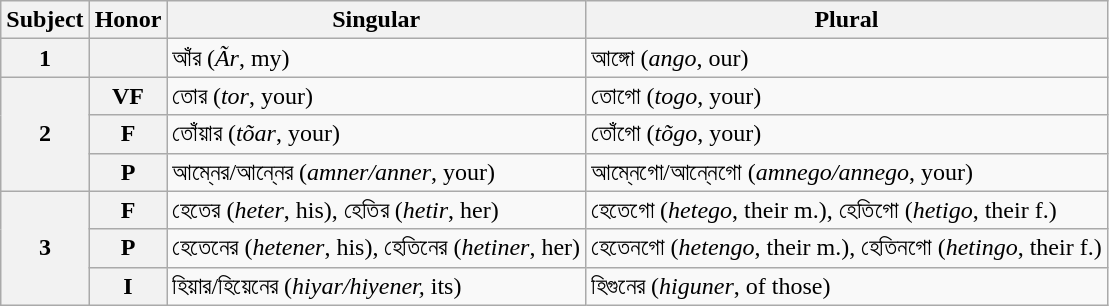<table class="wikitable">
<tr>
<th>Subject</th>
<th>Honor</th>
<th>Singular</th>
<th>Plural</th>
</tr>
<tr>
<th>1</th>
<th></th>
<td>আঁর (<em>Ãr</em>, my)</td>
<td>আঙ্গো (<em>ango</em>, our)</td>
</tr>
<tr>
<th rowspan="3">2</th>
<th>VF</th>
<td>তোর (<em>tor</em>, your)</td>
<td>তোগো (<em>togo</em>, your)</td>
</tr>
<tr>
<th>F</th>
<td>তোঁয়ার (<em>tõar</em>, your)</td>
<td>তোঁগো (<em>tõgo</em>, your)</td>
</tr>
<tr>
<th>P</th>
<td>আম্নের/আন্নের (<em>amner/anner</em>, your)</td>
<td>আম্নেগো/আন্নেগো (<em>amnego/annego</em>, your)</td>
</tr>
<tr>
<th rowspan="3">3</th>
<th>F</th>
<td>হেতের (<em>heter</em>, his), হেতির (<em>hetir</em>, her)</td>
<td>হেতেগো (<em>hetego</em>, their m.), হেতিগো (<em>hetigo</em>, their f.)</td>
</tr>
<tr>
<th>P</th>
<td>হেতেনের (<em>hetener</em>, his), হেতিনের (<em>hetiner</em>, her)</td>
<td>হেতেনগো (<em>hetengo</em>, their m.), হেতিনগো (<em>hetingo</em>, their f.)</td>
</tr>
<tr>
<th>I</th>
<td>হিয়ার/হিয়েনের (<em>hiyar/hiyener,</em> its)</td>
<td>হিগুনের (<em>higuner</em>, of those)</td>
</tr>
</table>
